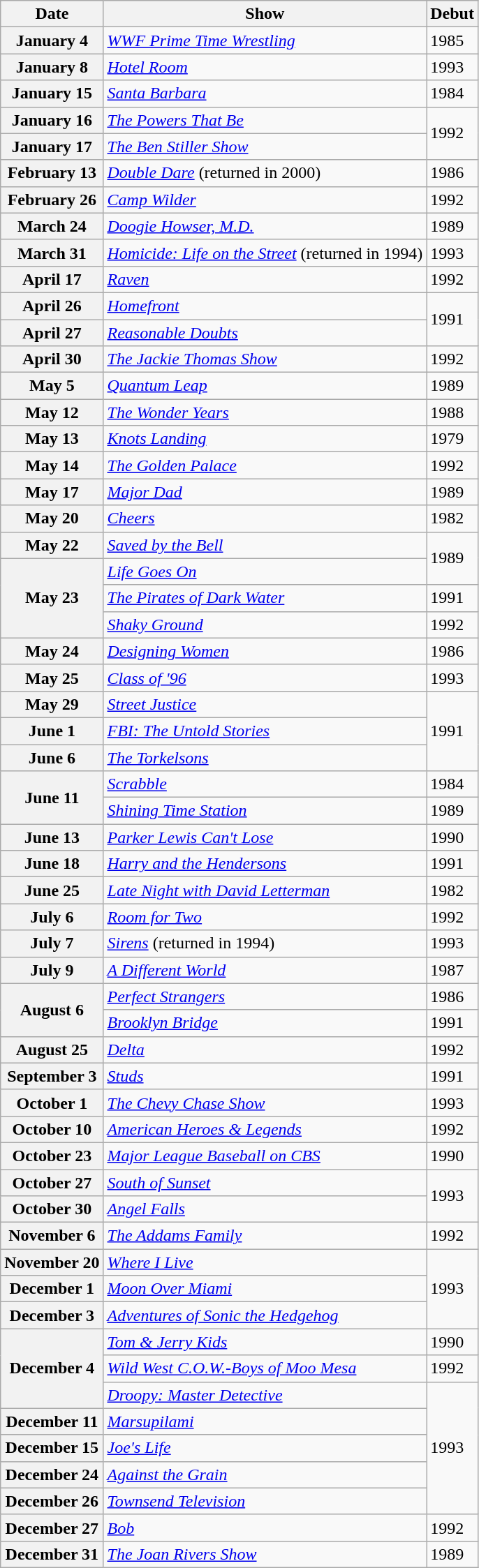<table class="wikitable sortable">
<tr>
<th>Date</th>
<th>Show</th>
<th>Debut</th>
</tr>
<tr>
<th>January 4</th>
<td><em><a href='#'>WWF Prime Time Wrestling</a></em></td>
<td>1985</td>
</tr>
<tr>
<th>January 8</th>
<td><em><a href='#'>Hotel Room</a></em></td>
<td>1993</td>
</tr>
<tr>
<th>January 15</th>
<td><em><a href='#'>Santa Barbara</a></em></td>
<td>1984</td>
</tr>
<tr>
<th>January 16</th>
<td><em><a href='#'>The Powers That Be</a></em></td>
<td rowspan="2">1992</td>
</tr>
<tr>
<th>January 17</th>
<td><em><a href='#'>The Ben Stiller Show</a></em></td>
</tr>
<tr>
<th>February 13</th>
<td><em><a href='#'>Double Dare</a></em> (returned in 2000)</td>
<td>1986</td>
</tr>
<tr>
<th>February 26</th>
<td><em><a href='#'>Camp Wilder</a></em></td>
<td>1992</td>
</tr>
<tr>
<th>March 24</th>
<td><em><a href='#'>Doogie Howser, M.D.</a></em></td>
<td>1989</td>
</tr>
<tr>
<th>March 31</th>
<td><em><a href='#'>Homicide: Life on the Street</a></em> (returned in 1994)</td>
<td>1993</td>
</tr>
<tr>
<th>April 17</th>
<td><em><a href='#'>Raven</a></em></td>
<td>1992</td>
</tr>
<tr>
<th>April 26</th>
<td><em><a href='#'>Homefront</a></em></td>
<td rowspan="2">1991</td>
</tr>
<tr>
<th>April 27</th>
<td><em><a href='#'>Reasonable Doubts</a></em></td>
</tr>
<tr>
<th>April 30</th>
<td><em><a href='#'>The Jackie Thomas Show</a></em></td>
<td>1992</td>
</tr>
<tr>
<th>May 5</th>
<td><em><a href='#'>Quantum Leap</a></em></td>
<td>1989</td>
</tr>
<tr>
<th>May 12</th>
<td><em><a href='#'>The Wonder Years</a></em></td>
<td>1988</td>
</tr>
<tr>
<th>May 13</th>
<td><em><a href='#'>Knots Landing</a></em></td>
<td>1979</td>
</tr>
<tr>
<th>May 14</th>
<td><em><a href='#'>The Golden Palace</a></em></td>
<td>1992</td>
</tr>
<tr>
<th>May 17</th>
<td><em><a href='#'>Major Dad</a></em></td>
<td>1989</td>
</tr>
<tr>
<th>May 20</th>
<td><em><a href='#'>Cheers</a></em></td>
<td>1982</td>
</tr>
<tr>
<th>May 22</th>
<td><em><a href='#'>Saved by the Bell</a></em></td>
<td rowspan="2">1989</td>
</tr>
<tr>
<th rowspan="3">May 23</th>
<td><em><a href='#'>Life Goes On</a></em></td>
</tr>
<tr>
<td><em><a href='#'>The Pirates of Dark Water</a></em></td>
<td>1991</td>
</tr>
<tr>
<td><em><a href='#'>Shaky Ground</a></em></td>
<td>1992</td>
</tr>
<tr>
<th>May 24</th>
<td><em><a href='#'>Designing Women</a></em></td>
<td>1986</td>
</tr>
<tr>
<th>May 25</th>
<td><em><a href='#'>Class of '96</a></em></td>
<td>1993</td>
</tr>
<tr>
<th>May 29</th>
<td><em><a href='#'>Street Justice</a></em></td>
<td rowspan="3">1991</td>
</tr>
<tr>
<th>June 1</th>
<td><em><a href='#'>FBI: The Untold Stories</a></em></td>
</tr>
<tr>
<th>June 6</th>
<td><em><a href='#'>The Torkelsons</a></em></td>
</tr>
<tr>
<th rowspan="2">June 11</th>
<td><em><a href='#'>Scrabble</a></em></td>
<td>1984</td>
</tr>
<tr>
<td><em><a href='#'>Shining Time Station</a></em></td>
<td>1989</td>
</tr>
<tr>
<th>June 13</th>
<td><em><a href='#'>Parker Lewis Can't Lose</a></em></td>
<td>1990</td>
</tr>
<tr>
<th>June 18</th>
<td><em><a href='#'>Harry and the Hendersons</a></em></td>
<td>1991</td>
</tr>
<tr>
<th>June 25</th>
<td><em><a href='#'>Late Night with David Letterman</a></em></td>
<td>1982</td>
</tr>
<tr>
<th>July 6</th>
<td><em><a href='#'>Room for Two</a></em></td>
<td>1992</td>
</tr>
<tr>
<th>July 7</th>
<td><em><a href='#'>Sirens</a></em> (returned in 1994)</td>
<td>1993</td>
</tr>
<tr>
<th>July 9</th>
<td><em><a href='#'>A Different World</a></em></td>
<td>1987</td>
</tr>
<tr>
<th rowspan="2">August 6</th>
<td><em><a href='#'>Perfect Strangers</a></em></td>
<td>1986</td>
</tr>
<tr>
<td><em><a href='#'>Brooklyn Bridge</a></em></td>
<td>1991</td>
</tr>
<tr>
<th>August 25</th>
<td><em><a href='#'>Delta</a></em></td>
<td>1992</td>
</tr>
<tr>
<th>September 3</th>
<td><em><a href='#'>Studs</a></em></td>
<td>1991</td>
</tr>
<tr>
<th>October 1</th>
<td><em><a href='#'>The Chevy Chase Show</a></em></td>
<td>1993</td>
</tr>
<tr>
<th>October 10</th>
<td><em><a href='#'>American Heroes & Legends</a></em></td>
<td>1992</td>
</tr>
<tr>
<th>October 23</th>
<td><em><a href='#'>Major League Baseball on CBS</a></em></td>
<td>1990</td>
</tr>
<tr>
<th>October 27</th>
<td><em><a href='#'>South of Sunset</a></em></td>
<td rowspan="2">1993</td>
</tr>
<tr>
<th>October 30</th>
<td><em><a href='#'>Angel Falls</a></em></td>
</tr>
<tr>
<th>November 6</th>
<td><em><a href='#'>The Addams Family</a></em></td>
<td>1992</td>
</tr>
<tr>
<th>November 20</th>
<td><em><a href='#'>Where I Live</a></em></td>
<td rowspan="3">1993</td>
</tr>
<tr>
<th>December 1</th>
<td><em><a href='#'>Moon Over Miami</a></em></td>
</tr>
<tr>
<th>December 3</th>
<td><em><a href='#'>Adventures of Sonic the Hedgehog</a></em></td>
</tr>
<tr>
<th rowspan="3">December 4</th>
<td><em><a href='#'>Tom & Jerry Kids</a></em></td>
<td>1990</td>
</tr>
<tr>
<td><em><a href='#'>Wild West C.O.W.-Boys of Moo Mesa</a></em></td>
<td>1992</td>
</tr>
<tr>
<td><em><a href='#'>Droopy: Master Detective</a></em></td>
<td rowspan="5">1993</td>
</tr>
<tr>
<th>December 11</th>
<td><em><a href='#'>Marsupilami</a></em></td>
</tr>
<tr>
<th>December 15</th>
<td><em><a href='#'>Joe's Life</a></em></td>
</tr>
<tr>
<th>December 24</th>
<td><em><a href='#'>Against the Grain</a></em></td>
</tr>
<tr>
<th>December 26</th>
<td><em><a href='#'>Townsend Television</a></em></td>
</tr>
<tr>
<th>December 27</th>
<td><em><a href='#'>Bob</a></em></td>
<td>1992</td>
</tr>
<tr>
<th>December 31</th>
<td><em><a href='#'>The Joan Rivers Show</a></em></td>
<td>1989</td>
</tr>
</table>
